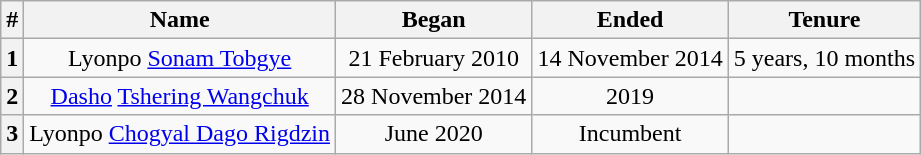<table class="wikitable" style="text-align:center">
<tr>
<th>#</th>
<th>Name</th>
<th>Began</th>
<th>Ended</th>
<th>Tenure</th>
</tr>
<tr align=center>
<th>1</th>
<td>Lyonpo <a href='#'>Sonam Tobgye</a><br></td>
<td>21 February 2010</td>
<td>14 November 2014</td>
<td>5 years, 10 months</td>
</tr>
<tr align=center>
<th>2</th>
<td><a href='#'>Dasho</a> <a href='#'>Tshering Wangchuk</a></td>
<td>28 November 2014</td>
<td>2019</td>
<td></td>
</tr>
<tr align=center>
<th>3</th>
<td>Lyonpo <a href='#'>Chogyal Dago Rigdzin</a></td>
<td>June 2020</td>
<td>Incumbent</td>
<td></td>
</tr>
</table>
